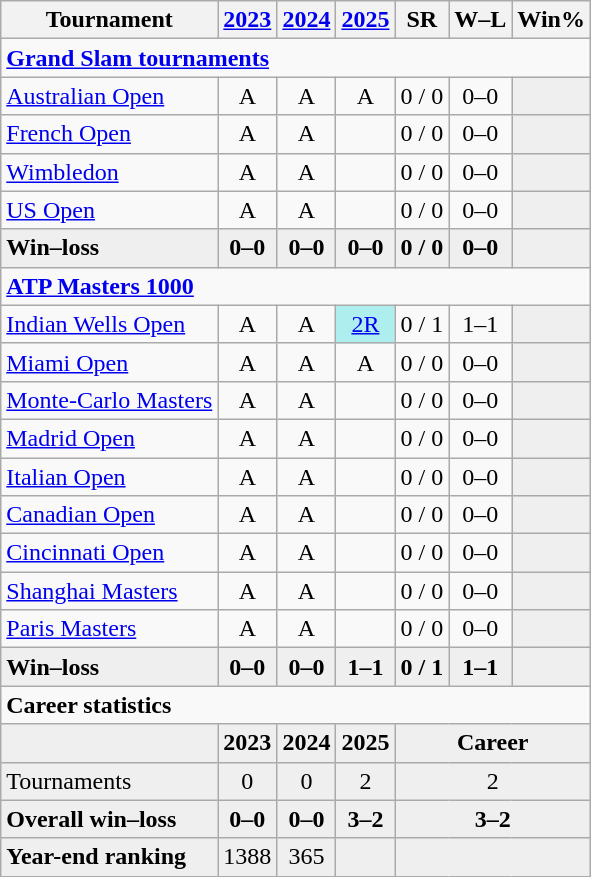<table class=wikitable style=text-align:center;>
<tr>
<th>Tournament</th>
<th><a href='#'>2023</a></th>
<th><a href='#'>2024</a></th>
<th><a href='#'>2025</a></th>
<th>SR</th>
<th>W–L</th>
<th>Win%</th>
</tr>
<tr>
<td colspan=8 align="left"><strong><a href='#'>Grand Slam tournaments</a></strong></td>
</tr>
<tr>
<td align=left><a href='#'>Australian Open</a></td>
<td>A</td>
<td>A</td>
<td>A</td>
<td>0 / 0</td>
<td>0–0</td>
<td bgcolor=efefef></td>
</tr>
<tr>
<td align=left><a href='#'>French Open</a></td>
<td>A</td>
<td>A</td>
<td></td>
<td>0 / 0</td>
<td>0–0</td>
<td bgcolor=efefef></td>
</tr>
<tr>
<td align=left><a href='#'>Wimbledon</a></td>
<td>A</td>
<td>A</td>
<td></td>
<td>0 / 0</td>
<td>0–0</td>
<td bgcolor=efefef></td>
</tr>
<tr>
<td align=left><a href='#'>US Open</a></td>
<td>A</td>
<td>A</td>
<td></td>
<td>0 / 0</td>
<td>0–0</td>
<td bgcolor=efefef></td>
</tr>
<tr style=font-weight:bold;background:#efefef>
<td style=text-align:left>Win–loss</td>
<td>0–0</td>
<td>0–0</td>
<td>0–0</td>
<td>0 / 0</td>
<td>0–0</td>
<td bgcolor=efefef></td>
</tr>
<tr>
<td colspan=8 align="left"><strong><a href='#'>ATP Masters 1000</a></strong></td>
</tr>
<tr>
<td align=left><a href='#'>Indian Wells Open</a></td>
<td>A</td>
<td>A</td>
<td style=background:#afeeee><a href='#'>2R</a></td>
<td>0 / 1</td>
<td>1–1</td>
<td bgcolor=efefef></td>
</tr>
<tr>
<td align=left><a href='#'>Miami Open</a></td>
<td>A</td>
<td>A</td>
<td>A</td>
<td>0 / 0</td>
<td>0–0</td>
<td bgcolor=efefef></td>
</tr>
<tr>
<td align=left><a href='#'>Monte-Carlo Masters</a></td>
<td>A</td>
<td>A</td>
<td></td>
<td>0 / 0</td>
<td>0–0</td>
<td bgcolor=efefef></td>
</tr>
<tr>
<td align=left><a href='#'>Madrid Open</a></td>
<td>A</td>
<td>A</td>
<td></td>
<td>0 / 0</td>
<td>0–0</td>
<td bgcolor=efefef></td>
</tr>
<tr>
<td align=left><a href='#'>Italian Open</a></td>
<td>A</td>
<td>A</td>
<td></td>
<td>0 / 0</td>
<td>0–0</td>
<td bgcolor=efefef></td>
</tr>
<tr>
<td align=left><a href='#'>Canadian Open</a></td>
<td>A</td>
<td>A</td>
<td></td>
<td>0 / 0</td>
<td>0–0</td>
<td bgcolor=efefef></td>
</tr>
<tr>
<td align=left><a href='#'>Cincinnati Open</a></td>
<td>A</td>
<td>A</td>
<td></td>
<td>0 / 0</td>
<td>0–0</td>
<td bgcolor=efefef></td>
</tr>
<tr>
<td align=left><a href='#'>Shanghai Masters</a></td>
<td>A</td>
<td>A</td>
<td></td>
<td>0 / 0</td>
<td>0–0</td>
<td bgcolor=efefef></td>
</tr>
<tr>
<td align=left><a href='#'>Paris Masters</a></td>
<td>A</td>
<td>A</td>
<td></td>
<td>0 / 0</td>
<td>0–0</td>
<td bgcolor=efefef></td>
</tr>
<tr style=font-weight:bold;background:#efefef>
<td style=text-align:left>Win–loss</td>
<td>0–0</td>
<td>0–0</td>
<td>1–1</td>
<td>0 / 1</td>
<td>1–1</td>
<td bgcolor=efefef></td>
</tr>
<tr>
<td colspan=8 align="left"><strong>Career statistics</strong></td>
</tr>
<tr style=font-weight:bold;background:#efefef>
<td></td>
<td>2023</td>
<td>2024</td>
<td>2025</td>
<td colspan="3">Career</td>
</tr>
<tr bgcolor=efefef>
<td align=left>Tournaments</td>
<td>0</td>
<td>0</td>
<td>2</td>
<td colspan="3">2</td>
</tr>
<tr style=font-weight:bold;background:#efefef>
<td style=text-align:left>Overall win–loss</td>
<td>0–0</td>
<td>0–0</td>
<td>3–2</td>
<td colspan="3">3–2</td>
</tr>
<tr bgcolor=efefef>
<td align=left><strong>Year-end ranking</strong></td>
<td>1388</td>
<td>365</td>
<td></td>
<td colspan="3"><strong></strong></td>
</tr>
</table>
